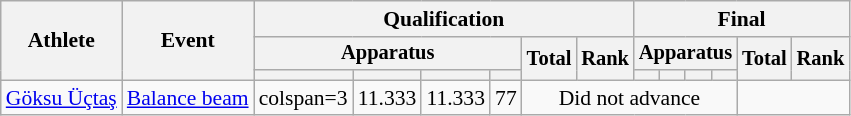<table class="wikitable" style="font-size:90%">
<tr>
<th rowspan=3>Athlete</th>
<th rowspan=3>Event</th>
<th colspan =6>Qualification</th>
<th colspan =6>Final</th>
</tr>
<tr style="font-size:95%">
<th colspan=4>Apparatus</th>
<th rowspan=2>Total</th>
<th rowspan=2>Rank</th>
<th colspan=4>Apparatus</th>
<th rowspan=2>Total</th>
<th rowspan=2>Rank</th>
</tr>
<tr style="font-size:95%">
<th></th>
<th></th>
<th></th>
<th></th>
<th></th>
<th></th>
<th></th>
<th></th>
</tr>
<tr align=center>
<td align=left><a href='#'>Göksu Üçtaş</a></td>
<td align=left><a href='#'>Balance beam</a></td>
<td>colspan=3 </td>
<td>11.333</td>
<td>11.333</td>
<td>77</td>
<td colspan=6>Did not advance</td>
</tr>
</table>
